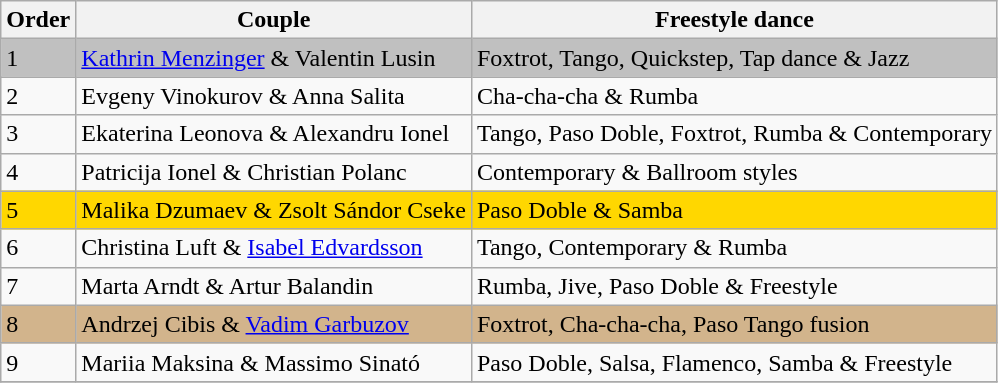<table class="wikitable sortable">
<tr>
<th>Order</th>
<th>Couple</th>
<th>Freestyle dance</th>
</tr>
<tr style="background:silver;"|>
<td>1</td>
<td><a href='#'>Kathrin Menzinger</a> & Valentin Lusin</td>
<td>Foxtrot, Tango, Quickstep, Tap dance & Jazz</td>
</tr>
<tr>
<td>2</td>
<td>Evgeny Vinokurov & Anna Salita</td>
<td>Cha-cha-cha & Rumba</td>
</tr>
<tr>
<td>3</td>
<td>Ekaterina Leonova & Alexandru Ionel</td>
<td>Tango, Paso Doble, Foxtrot, Rumba & Contemporary</td>
</tr>
<tr>
<td>4</td>
<td>Patricija Ionel & Christian Polanc</td>
<td>Contemporary & Ballroom styles</td>
</tr>
<tr style="background:gold;"|>
<td>5</td>
<td>Malika Dzumaev & Zsolt Sándor Cseke</td>
<td>Paso Doble & Samba</td>
</tr>
<tr>
<td>6</td>
<td>Christina Luft & <a href='#'>Isabel Edvardsson</a></td>
<td>Tango, Contemporary & Rumba</td>
</tr>
<tr>
<td>7</td>
<td>Marta Arndt & Artur Balandin</td>
<td>Rumba, Jive, Paso Doble & Freestyle</td>
</tr>
<tr style="background:tan;"|>
<td>8</td>
<td>Andrzej Cibis & <a href='#'>Vadim Garbuzov</a></td>
<td>Foxtrot, Cha-cha-cha, Paso Tango fusion</td>
</tr>
<tr>
<td>9</td>
<td>Mariia Maksina & Massimo Sinató</td>
<td>Paso Doble, Salsa, Flamenco, Samba & Freestyle</td>
</tr>
<tr>
</tr>
</table>
